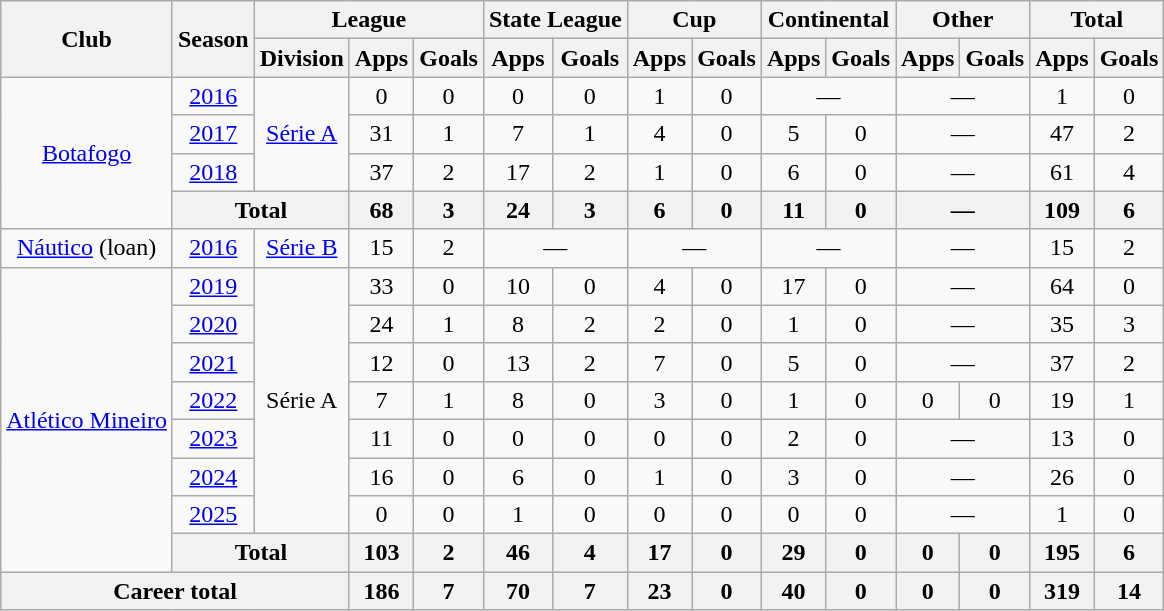<table class="wikitable" style="text-align: center;">
<tr>
<th rowspan="2">Club</th>
<th rowspan="2">Season</th>
<th colspan="3">League</th>
<th colspan="2">State League</th>
<th colspan="2">Cup</th>
<th colspan="2">Continental</th>
<th colspan="2">Other</th>
<th colspan="2">Total</th>
</tr>
<tr>
<th>Division</th>
<th>Apps</th>
<th>Goals</th>
<th>Apps</th>
<th>Goals</th>
<th>Apps</th>
<th>Goals</th>
<th>Apps</th>
<th>Goals</th>
<th>Apps</th>
<th>Goals</th>
<th>Apps</th>
<th>Goals</th>
</tr>
<tr>
<td rowspan=4><a href='#'>Botafogo</a></td>
<td><a href='#'>2016</a></td>
<td rowspan=3><a href='#'>Série A</a></td>
<td>0</td>
<td>0</td>
<td>0</td>
<td>0</td>
<td>1</td>
<td>0</td>
<td colspan="2">—</td>
<td colspan="2">—</td>
<td>1</td>
<td>0</td>
</tr>
<tr>
<td><a href='#'>2017</a></td>
<td>31</td>
<td>1</td>
<td>7</td>
<td>1</td>
<td>4</td>
<td>0</td>
<td>5</td>
<td>0</td>
<td colspan="2">—</td>
<td>47</td>
<td>2</td>
</tr>
<tr>
<td><a href='#'>2018</a></td>
<td>37</td>
<td>2</td>
<td>17</td>
<td>2</td>
<td>1</td>
<td>0</td>
<td>6</td>
<td>0</td>
<td colspan="2">—</td>
<td>61</td>
<td>4</td>
</tr>
<tr>
<th colspan=2>Total</th>
<th>68</th>
<th>3</th>
<th>24</th>
<th>3</th>
<th>6</th>
<th>0</th>
<th>11</th>
<th>0</th>
<th colspan="2">—</th>
<th>109</th>
<th>6</th>
</tr>
<tr>
<td><a href='#'>Náutico</a> (loan)</td>
<td><a href='#'>2016</a></td>
<td><a href='#'>Série B</a></td>
<td>15</td>
<td>2</td>
<td colspan="2">—</td>
<td colspan="2">—</td>
<td colspan="2">—</td>
<td colspan="2">—</td>
<td>15</td>
<td>2</td>
</tr>
<tr>
<td rowspan=8><a href='#'>Atlético Mineiro</a></td>
<td><a href='#'>2019</a></td>
<td rowspan=7>Série A</td>
<td>33</td>
<td>0</td>
<td>10</td>
<td>0</td>
<td>4</td>
<td>0</td>
<td>17</td>
<td>0</td>
<td colspan="2">—</td>
<td>64</td>
<td>0</td>
</tr>
<tr>
<td><a href='#'>2020</a></td>
<td>24</td>
<td>1</td>
<td>8</td>
<td>2</td>
<td>2</td>
<td>0</td>
<td>1</td>
<td>0</td>
<td colspan="2">—</td>
<td>35</td>
<td>3</td>
</tr>
<tr>
<td><a href='#'>2021</a></td>
<td>12</td>
<td>0</td>
<td>13</td>
<td>2</td>
<td>7</td>
<td>0</td>
<td>5</td>
<td>0</td>
<td colspan="2">—</td>
<td>37</td>
<td>2</td>
</tr>
<tr>
<td><a href='#'>2022</a></td>
<td>7</td>
<td>1</td>
<td>8</td>
<td>0</td>
<td>3</td>
<td>0</td>
<td>1</td>
<td>0</td>
<td>0</td>
<td>0</td>
<td>19</td>
<td>1</td>
</tr>
<tr>
<td><a href='#'>2023</a></td>
<td>11</td>
<td>0</td>
<td>0</td>
<td>0</td>
<td>0</td>
<td>0</td>
<td>2</td>
<td>0</td>
<td colspan="2">—</td>
<td>13</td>
<td>0</td>
</tr>
<tr>
<td><a href='#'>2024</a></td>
<td>16</td>
<td>0</td>
<td>6</td>
<td>0</td>
<td>1</td>
<td>0</td>
<td>3</td>
<td>0</td>
<td colspan="2">—</td>
<td>26</td>
<td>0</td>
</tr>
<tr>
<td><a href='#'>2025</a></td>
<td>0</td>
<td>0</td>
<td>1</td>
<td>0</td>
<td>0</td>
<td>0</td>
<td>0</td>
<td>0</td>
<td colspan="2">—</td>
<td>1</td>
<td>0</td>
</tr>
<tr>
<th colspan=2>Total</th>
<th>103</th>
<th>2</th>
<th>46</th>
<th>4</th>
<th>17</th>
<th>0</th>
<th>29</th>
<th>0</th>
<th>0</th>
<th>0</th>
<th>195</th>
<th>6</th>
</tr>
<tr>
<th colspan="3"><strong>Career total</strong></th>
<th>186</th>
<th>7</th>
<th>70</th>
<th>7</th>
<th>23</th>
<th>0</th>
<th>40</th>
<th>0</th>
<th>0</th>
<th>0</th>
<th>319</th>
<th>14</th>
</tr>
</table>
